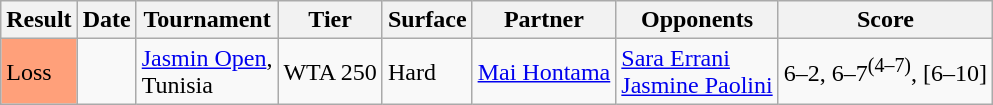<table class="wikitable">
<tr>
<th>Result</th>
<th>Date</th>
<th>Tournament</th>
<th>Tier</th>
<th>Surface</th>
<th>Partner</th>
<th>Opponents</th>
<th>Score</th>
</tr>
<tr>
<td bgcolor=FFA07A>Loss</td>
<td><a href='#'></a></td>
<td><a href='#'>Jasmin Open</a>, <br>Tunisia</td>
<td>WTA 250</td>
<td>Hard</td>
<td> <a href='#'>Mai Hontama</a></td>
<td> <a href='#'>Sara Errani</a> <br>  <a href='#'>Jasmine Paolini</a></td>
<td>6–2, 6–7<sup>(4–7)</sup>, [6–10]</td>
</tr>
</table>
